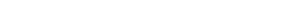<table style="width:22%; text-align:center;">
<tr style="color:white;">
<td style="background:"><strong>1</strong></td>
<td style="background:"><strong>2</strong></td>
<td style="background:"><strong>5</strong></td>
</tr>
</table>
